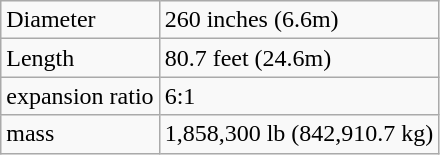<table class="wikitable">
<tr>
<td>Diameter</td>
<td>260 inches (6.6m)</td>
</tr>
<tr>
<td>Length</td>
<td>80.7 feet (24.6m)</td>
</tr>
<tr>
<td>expansion ratio</td>
<td>6:1</td>
</tr>
<tr>
<td>mass</td>
<td>1,858,300 lb (842,910.7 kg)</td>
</tr>
</table>
